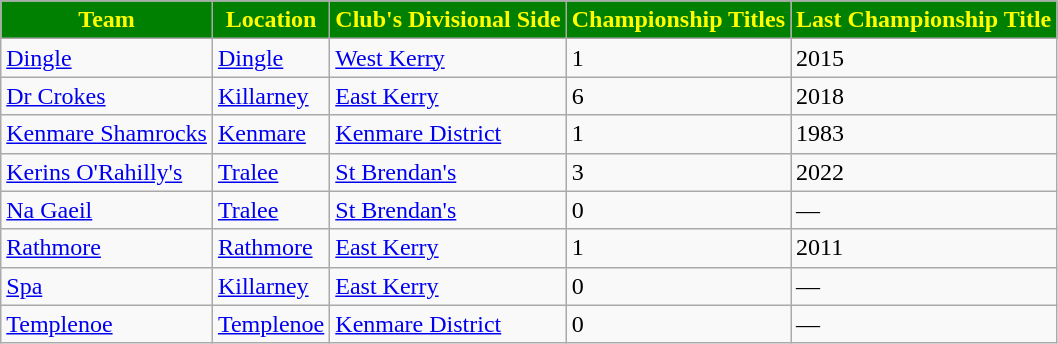<table class="wikitable sortable">
<tr>
<th style="background:green;color:yellow">Team</th>
<th style="background:green;color:yellow">Location</th>
<th style="background:green;color:yellow">Club's Divisional Side</th>
<th style="background:green;color:yellow">Championship Titles</th>
<th style="background:green;color:yellow">Last Championship Title</th>
</tr>
<tr>
<td> <a href='#'>Dingle</a></td>
<td><a href='#'>Dingle</a></td>
<td><a href='#'>West Kerry</a></td>
<td>1</td>
<td>2015</td>
</tr>
<tr>
<td> <a href='#'>Dr Crokes</a></td>
<td><a href='#'>Killarney</a></td>
<td><a href='#'>East Kerry</a></td>
<td>6</td>
<td>2018</td>
</tr>
<tr>
<td> <a href='#'>Kenmare Shamrocks</a></td>
<td><a href='#'>Kenmare</a></td>
<td><a href='#'>Kenmare District</a></td>
<td>1</td>
<td>1983</td>
</tr>
<tr>
<td> <a href='#'>Kerins O'Rahilly's</a></td>
<td><a href='#'>Tralee</a></td>
<td><a href='#'>St Brendan's</a></td>
<td>3</td>
<td>2022</td>
</tr>
<tr>
<td> <a href='#'>Na Gaeil</a></td>
<td><a href='#'>Tralee</a></td>
<td><a href='#'>St Brendan's</a></td>
<td>0</td>
<td>—</td>
</tr>
<tr>
<td> <a href='#'>Rathmore</a></td>
<td><a href='#'>Rathmore</a></td>
<td><a href='#'>East Kerry</a></td>
<td>1</td>
<td>2011</td>
</tr>
<tr>
<td> <a href='#'>Spa</a></td>
<td><a href='#'>Killarney</a></td>
<td><a href='#'>East Kerry</a></td>
<td>0</td>
<td>—</td>
</tr>
<tr>
<td> <a href='#'>Templenoe</a></td>
<td><a href='#'>Templenoe</a></td>
<td><a href='#'>Kenmare District</a></td>
<td>0</td>
<td>—</td>
</tr>
</table>
